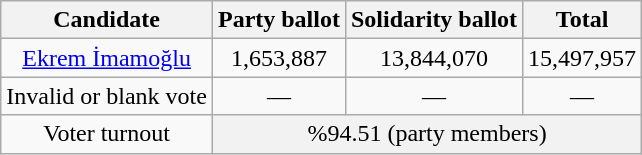<table class="wikitable" style="text-align:center">
<tr>
<th>Candidate</th>
<th>Party ballot</th>
<th>Solidarity ballot</th>
<th>Total</th>
</tr>
<tr>
<td><a href='#'>Ekrem İmamoğlu</a></td>
<td>1,653,887</td>
<td>13,844,070</td>
<td>15,497,957</td>
</tr>
<tr>
<td>Invalid or blank vote</td>
<td>—</td>
<td>—</td>
<td>—</td>
</tr>
<tr>
<td>Voter turnout</td>
<td colspan="3" style="background-color:#f2f2f2">%94.51 (party members)</td>
</tr>
</table>
